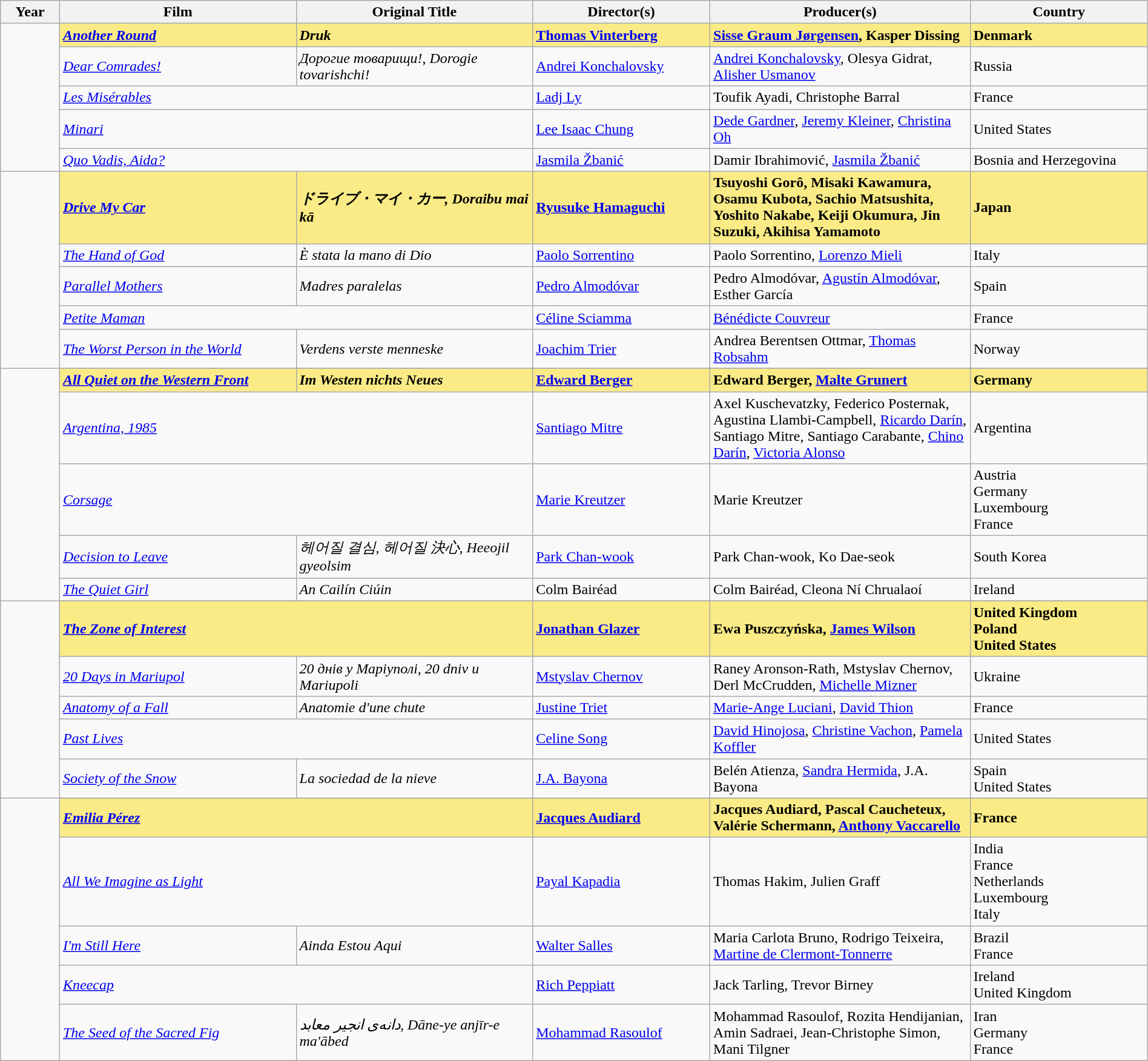<table class="wikitable" style="width:100%;" cellpadding="5">
<tr>
<th style="width:5%;">Year</th>
<th style="width:20%;">Film</th>
<th style="width:20%;">Original Title</th>
<th style="width:15%;">Director(s)</th>
<th style="width:22%;">Producer(s)</th>
<th style="width:15%;">Country</th>
</tr>
<tr>
<td rowspan="5"></td>
<td style="background:#FAEB86"><strong><em><a href='#'>Another Round</a></em></strong></td>
<td style="background:#FAEB86"><strong><em>Druk</em></strong></td>
<td style="background:#FAEB86"><strong><a href='#'>Thomas Vinterberg</a></strong></td>
<td style="background:#FAEB86"><strong><a href='#'>Sisse Graum Jørgensen</a>, Kasper Dissing</strong></td>
<td style="background:#FAEB86"><strong>Denmark</strong></td>
</tr>
<tr>
<td><em><a href='#'>Dear Comrades!</a></em></td>
<td><em>Дорогие товарищи!</em>, <em>Dorogie tovarishchi!</em></td>
<td><a href='#'>Andrei Konchalovsky</a></td>
<td><a href='#'>Andrei Konchalovsky</a>, Olesya Gidrat, <a href='#'>Alisher Usmanov</a></td>
<td>Russia</td>
</tr>
<tr>
<td colspan="2"><em><a href='#'>Les Misérables</a></em></td>
<td><a href='#'>Ladj Ly</a></td>
<td>Toufik Ayadi, Christophe Barral</td>
<td>France</td>
</tr>
<tr>
<td colspan="2"><em><a href='#'>Minari</a></em></td>
<td><a href='#'>Lee Isaac Chung</a></td>
<td><a href='#'>Dede Gardner</a>, <a href='#'>Jeremy Kleiner</a>, <a href='#'>Christina Oh</a></td>
<td>United States</td>
</tr>
<tr>
<td colspan="2"><em><a href='#'>Quo Vadis, Aida?</a></em></td>
<td><a href='#'>Jasmila Žbanić</a></td>
<td>Damir Ibrahimović, <a href='#'>Jasmila Žbanić</a></td>
<td>Bosnia and Herzegovina</td>
</tr>
<tr>
<td rowspan="5"></td>
<td style="background:#FAEB86"><strong><em><a href='#'>Drive My Car</a></em></strong></td>
<td style="background:#FAEB86"><strong><em>ドライブ・マイ・カー<em>, </em>Doraibu mai kā</em></strong></td>
<td style="background:#FAEB86"><strong><a href='#'>Ryusuke Hamaguchi</a></strong></td>
<td style="background:#FAEB86"><strong>Tsuyoshi Gorô, Misaki Kawamura, Osamu Kubota, Sachio Matsushita, Yoshito Nakabe, Keiji Okumura, Jin Suzuki, Akihisa Yamamoto</strong></td>
<td style="background:#FAEB86"><strong>Japan</strong></td>
</tr>
<tr>
<td><em><a href='#'>The Hand of God</a></em></td>
<td><em>È stata la mano di Dio</em></td>
<td><a href='#'>Paolo Sorrentino</a></td>
<td>Paolo Sorrentino, <a href='#'>Lorenzo Mieli</a></td>
<td>Italy</td>
</tr>
<tr>
<td><em><a href='#'>Parallel Mothers</a></em></td>
<td><em>Madres paralelas</em></td>
<td><a href='#'>Pedro Almodóvar</a></td>
<td>Pedro Almodóvar, <a href='#'>Agustín Almodóvar</a>, Esther García</td>
<td>Spain</td>
</tr>
<tr>
<td colspan="2"><em><a href='#'>Petite Maman</a></em></td>
<td><a href='#'>Céline Sciamma</a></td>
<td><a href='#'>Bénédicte Couvreur</a></td>
<td>France</td>
</tr>
<tr>
<td><em><a href='#'>The Worst Person in the World</a></em></td>
<td><em>Verdens verste menneske</em></td>
<td><a href='#'>Joachim Trier</a></td>
<td>Andrea Berentsen Ottmar, <a href='#'>Thomas Robsahm</a></td>
<td>Norway</td>
</tr>
<tr>
<td rowspan="6"></td>
</tr>
<tr>
<td style="background:#FAEB86"><strong><em><a href='#'>All Quiet on the Western Front</a></em></strong></td>
<td style="background:#FAEB86"><strong><em>Im Westen nichts Neues</em></strong></td>
<td style="background:#FAEB86"><strong><a href='#'>Edward Berger</a></strong></td>
<td style="background:#FAEB86"><strong>Edward Berger, <a href='#'>Malte Grunert</a></strong></td>
<td style="background:#FAEB86"><strong>Germany</strong></td>
</tr>
<tr>
<td colspan="2"><em><a href='#'>Argentina, 1985</a></em></td>
<td><a href='#'>Santiago Mitre</a></td>
<td>Axel Kuschevatzky, Federico Posternak, Agustina Llambi-Campbell, <a href='#'>Ricardo Darín</a>, Santiago Mitre, Santiago Carabante, <a href='#'>Chino Darín</a>, <a href='#'>Victoria Alonso</a></td>
<td>Argentina</td>
</tr>
<tr>
<td colspan="2"><em><a href='#'>Corsage</a></em></td>
<td><a href='#'>Marie Kreutzer</a></td>
<td>Marie Kreutzer</td>
<td>Austria<br>Germany<br>Luxembourg<br>France</td>
</tr>
<tr>
<td><em><a href='#'>Decision to Leave</a></em></td>
<td><em>헤어질 결심, 헤어질 決心, Heeojil gyeolsim</em></td>
<td><a href='#'>Park Chan-wook</a></td>
<td>Park Chan-wook, Ko Dae-seok</td>
<td>South Korea</td>
</tr>
<tr>
<td><em><a href='#'>The Quiet Girl</a></em></td>
<td><em>An Cailín Ciúin</em></td>
<td>Colm Bairéad</td>
<td>Colm Bairéad, Cleona Ní Chrualaoí</td>
<td>Ireland</td>
</tr>
<tr>
<td rowspan="6"></td>
</tr>
<tr>
<td colspan="2" style="background:#FAEB86"><strong><em><a href='#'>The Zone of Interest</a></em></strong></td>
<td style="background:#FAEB86"><strong><a href='#'>Jonathan Glazer</a></strong></td>
<td style="background:#FAEB86"><strong>Ewa Puszczyńska, <a href='#'>James Wilson</a></strong></td>
<td style="background:#FAEB86"><strong>United Kingdom<br>Poland<br>United States</strong></td>
</tr>
<tr>
<td><em><a href='#'>20 Days in Mariupol</a></em></td>
<td><em>20 днів у Маріуполі, 20 dniv u Mariupoli</em></td>
<td><a href='#'>Mstyslav Chernov</a></td>
<td>Raney Aronson-Rath, Mstyslav Chernov, Derl McCrudden, <a href='#'>Michelle Mizner</a></td>
<td>Ukraine</td>
</tr>
<tr>
<td><em><a href='#'>Anatomy of a Fall</a></em></td>
<td><em>Anatomie d'une chute</em></td>
<td><a href='#'>Justine Triet</a></td>
<td><a href='#'>Marie-Ange Luciani</a>, <a href='#'>David Thion</a></td>
<td>France</td>
</tr>
<tr>
<td colspan="2"><em><a href='#'>Past Lives</a></em></td>
<td><a href='#'>Celine Song</a></td>
<td><a href='#'>David Hinojosa</a>, <a href='#'>Christine Vachon</a>, <a href='#'>Pamela Koffler</a></td>
<td>United States</td>
</tr>
<tr>
<td><em><a href='#'>Society of the Snow</a></em></td>
<td><em>La sociedad de la nieve</em></td>
<td><a href='#'>J.A. Bayona</a></td>
<td>Belén Atienza, <a href='#'>Sandra Hermida</a>, J.A. Bayona</td>
<td>Spain<br>United States</td>
</tr>
<tr>
<td rowspan="6"></td>
</tr>
<tr>
<td colspan="2" style="background:#FAEB86"><strong><em><a href='#'>Emilia Pérez</a></em></strong></td>
<td style="background:#FAEB86"><strong><a href='#'>Jacques Audiard</a></strong></td>
<td style="background:#FAEB86"><strong>Jacques Audiard, Pascal Caucheteux, Valérie Schermann, <a href='#'>Anthony Vaccarello</a></strong></td>
<td style="background:#FAEB86"><strong>France</strong></td>
</tr>
<tr>
<td colspan="2"><em><a href='#'>All We Imagine as Light</a></em></td>
<td><a href='#'>Payal Kapadia</a></td>
<td>Thomas Hakim, Julien Graff</td>
<td>India<br>France<br>Netherlands<br>Luxembourg<br>Italy</td>
</tr>
<tr>
<td><em><a href='#'>I'm Still Here</a></em></td>
<td><em>Ainda Estou Aqui</em></td>
<td><a href='#'>Walter Salles</a></td>
<td>Maria Carlota Bruno, Rodrigo Teixeira, <a href='#'>Martine de Clermont-Tonnerre</a></td>
<td>Brazil<br>France</td>
</tr>
<tr>
<td colspan="2"><em><a href='#'>Kneecap</a></em></td>
<td><a href='#'>Rich Peppiatt</a></td>
<td>Jack Tarling, Trevor Birney</td>
<td>Ireland<br>United Kingdom</td>
</tr>
<tr>
<td><em><a href='#'>The Seed of the Sacred Fig</a></em></td>
<td><em>دانه‌ی انجیر معابد, Dāne-ye anjīr-e ma'ābed</em></td>
<td><a href='#'>Mohammad Rasoulof</a></td>
<td>Mohammad Rasoulof, Rozita Hendijanian, Amin Sadraei, Jean-Christophe Simon, Mani Tilgner</td>
<td>Iran<br>Germany<br>France</td>
</tr>
</table>
